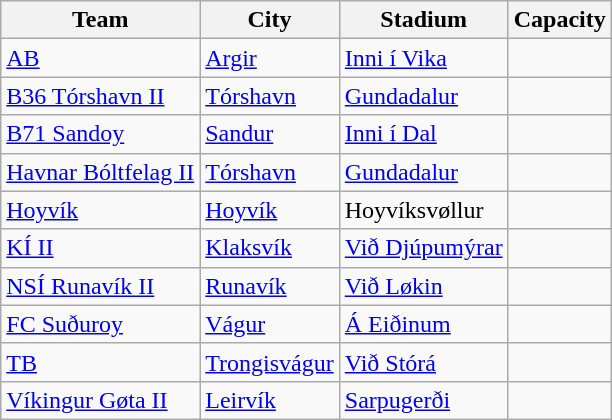<table class="wikitable sortable">
<tr>
<th>Team</th>
<th>City</th>
<th>Stadium</th>
<th>Capacity</th>
</tr>
<tr>
<td><a href='#'>AB</a></td>
<td><a href='#'>Argir</a></td>
<td><a href='#'>Inni í Vika</a></td>
<td></td>
</tr>
<tr>
<td><a href='#'>B36 Tórshavn II</a></td>
<td><a href='#'>Tórshavn</a></td>
<td><a href='#'>Gundadalur</a></td>
<td></td>
</tr>
<tr>
<td><a href='#'>B71 Sandoy</a></td>
<td><a href='#'>Sandur</a></td>
<td><a href='#'>Inni í Dal</a></td>
<td></td>
</tr>
<tr>
<td><a href='#'>Havnar Bóltfelag II</a></td>
<td><a href='#'>Tórshavn</a></td>
<td><a href='#'>Gundadalur</a></td>
<td></td>
</tr>
<tr>
<td><a href='#'>Hoyvík</a></td>
<td><a href='#'>Hoyvík</a></td>
<td>Hoyvíksvøllur</td>
<td></td>
</tr>
<tr>
<td><a href='#'>KÍ II</a></td>
<td><a href='#'>Klaksvík</a></td>
<td><a href='#'>Við Djúpumýrar</a></td>
<td></td>
</tr>
<tr>
<td><a href='#'>NSÍ Runavík II</a></td>
<td><a href='#'>Runavík</a></td>
<td><a href='#'>Við Løkin</a></td>
<td></td>
</tr>
<tr>
<td><a href='#'>FC Suðuroy</a></td>
<td><a href='#'>Vágur</a></td>
<td><a href='#'>Á Eiðinum</a></td>
<td></td>
</tr>
<tr>
<td><a href='#'>TB</a></td>
<td><a href='#'>Trongisvágur</a></td>
<td><a href='#'>Við Stórá</a></td>
<td></td>
</tr>
<tr>
<td><a href='#'>Víkingur Gøta II</a></td>
<td><a href='#'>Leirvík</a></td>
<td><a href='#'>Sarpugerði</a></td>
<td></td>
</tr>
</table>
